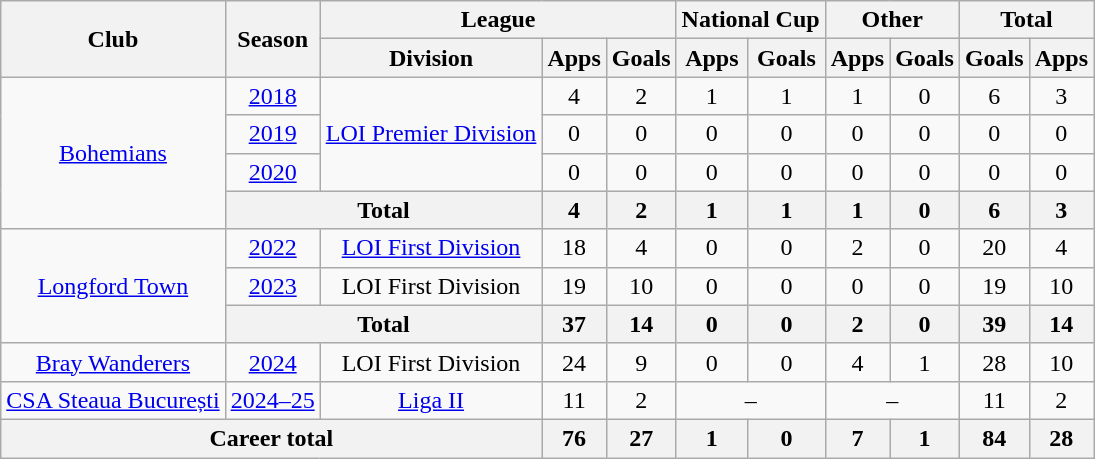<table class="wikitable" style="text-align: center;">
<tr>
<th rowspan="2">Club</th>
<th rowspan="2">Season</th>
<th colspan="3">League</th>
<th colspan="2">National Cup</th>
<th colspan="2">Other</th>
<th colspan="2">Total</th>
</tr>
<tr>
<th>Division</th>
<th>Apps</th>
<th>Goals</th>
<th>Apps</th>
<th>Goals</th>
<th>Apps</th>
<th>Goals</th>
<th>Goals</th>
<th>Apps</th>
</tr>
<tr>
<td rowspan="4"><a href='#'>Bohemians</a></td>
<td><a href='#'>2018</a></td>
<td rowspan="3"><a href='#'>LOI Premier Division</a></td>
<td>4</td>
<td>2</td>
<td>1</td>
<td>1</td>
<td>1</td>
<td>0</td>
<td>6</td>
<td>3</td>
</tr>
<tr>
<td><a href='#'>2019</a></td>
<td>0</td>
<td>0</td>
<td>0</td>
<td>0</td>
<td>0</td>
<td>0</td>
<td>0</td>
<td>0</td>
</tr>
<tr>
<td><a href='#'>2020</a></td>
<td>0</td>
<td>0</td>
<td>0</td>
<td>0</td>
<td>0</td>
<td>0</td>
<td>0</td>
<td>0</td>
</tr>
<tr>
<th colspan="2">Total</th>
<th>4</th>
<th>2</th>
<th>1</th>
<th>1</th>
<th>1</th>
<th>0</th>
<th>6</th>
<th>3</th>
</tr>
<tr>
<td rowspan="3"><a href='#'>Longford Town</a></td>
<td><a href='#'>2022</a></td>
<td><a href='#'>LOI First Division</a></td>
<td>18</td>
<td>4</td>
<td>0</td>
<td>0</td>
<td>2</td>
<td>0</td>
<td>20</td>
<td>4</td>
</tr>
<tr>
<td><a href='#'>2023</a></td>
<td>LOI First Division</td>
<td>19</td>
<td>10</td>
<td>0</td>
<td>0</td>
<td>0</td>
<td>0</td>
<td>19</td>
<td>10</td>
</tr>
<tr>
<th colspan="2">Total</th>
<th>37</th>
<th>14</th>
<th>0</th>
<th>0</th>
<th>2</th>
<th>0</th>
<th>39</th>
<th>14</th>
</tr>
<tr>
<td><a href='#'>Bray Wanderers</a></td>
<td><a href='#'>2024</a></td>
<td>LOI First Division</td>
<td>24</td>
<td>9</td>
<td>0</td>
<td>0</td>
<td>4</td>
<td>1</td>
<td>28</td>
<td>10</td>
</tr>
<tr>
<td><a href='#'>CSA Steaua București</a></td>
<td><a href='#'>2024–25</a></td>
<td><a href='#'>Liga II</a></td>
<td>11</td>
<td>2</td>
<td colspan="2">–</td>
<td colspan="2">–</td>
<td>11</td>
<td>2</td>
</tr>
<tr>
<th colspan="3">Career total</th>
<th>76</th>
<th>27</th>
<th>1</th>
<th>0</th>
<th>7</th>
<th>1</th>
<th>84</th>
<th>28</th>
</tr>
</table>
